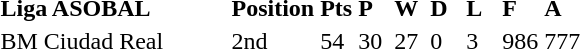<table>
<tr>
<td style="width:150px;"><strong>Liga ASOBAL</strong></td>
<td style="width:20px;"><strong>Position</strong></td>
<td style="width:20px;"><strong>Pts</strong></td>
<td style="width:20px;"><strong>P</strong></td>
<td style="width:20px;"><strong>W</strong></td>
<td style="width:20px;"><strong>D</strong></td>
<td style="width:20px;"><strong>L</strong></td>
<td style="width:20px;"><strong>F</strong></td>
<td style="width:20px;"><strong>A</strong></td>
</tr>
<tr>
<td>BM Ciudad Real</td>
<td>2nd</td>
<td>54</td>
<td>30</td>
<td>27</td>
<td>0</td>
<td>3</td>
<td>986</td>
<td>777</td>
</tr>
</table>
